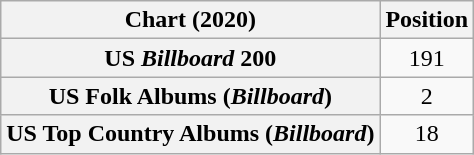<table class="wikitable sortable plainrowheaders" style="text-align:center">
<tr>
<th scope="col">Chart (2020)</th>
<th scope="col">Position</th>
</tr>
<tr>
<th scope="row">US <em>Billboard</em> 200</th>
<td>191</td>
</tr>
<tr>
<th scope="row">US Folk Albums (<em>Billboard</em>)</th>
<td>2</td>
</tr>
<tr>
<th scope="row">US Top Country Albums (<em>Billboard</em>)</th>
<td>18</td>
</tr>
</table>
